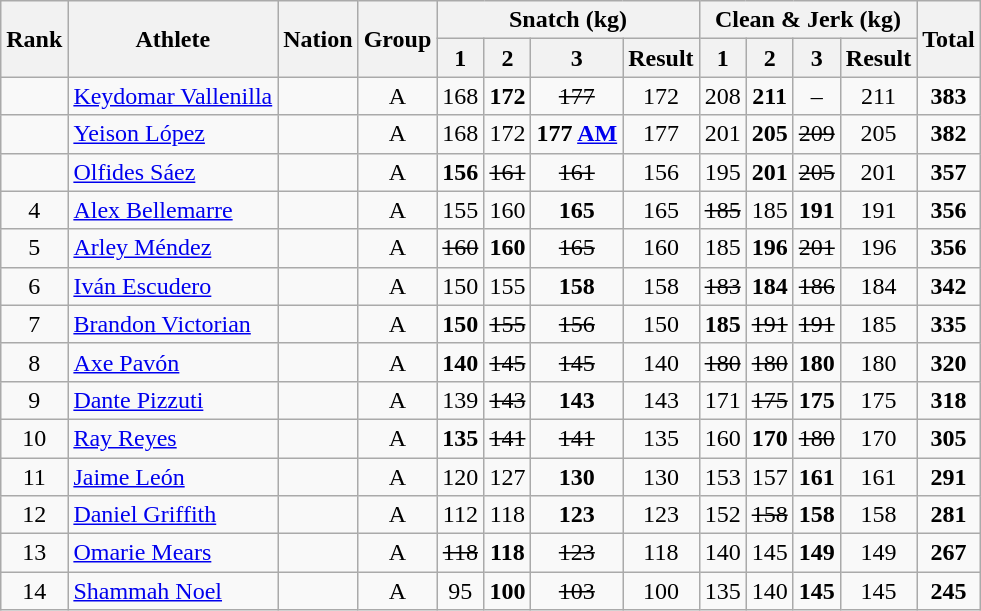<table class="wikitable sortable" style="text-align:center;">
<tr>
<th rowspan=2>Rank</th>
<th rowspan=2>Athlete</th>
<th rowspan=2>Nation</th>
<th rowspan=2>Group</th>
<th colspan=4>Snatch (kg)</th>
<th colspan=4>Clean & Jerk (kg)</th>
<th rowspan=2>Total</th>
</tr>
<tr>
<th>1</th>
<th>2</th>
<th>3</th>
<th>Result</th>
<th>1</th>
<th>2</th>
<th>3</th>
<th>Result</th>
</tr>
<tr>
<td></td>
<td align=left><a href='#'>Keydomar Vallenilla</a></td>
<td align=left></td>
<td>A</td>
<td>168</td>
<td><strong>172</strong></td>
<td><s>177</s></td>
<td>172</td>
<td>208</td>
<td><strong>211</strong></td>
<td>–</td>
<td>211</td>
<td><strong>383</strong></td>
</tr>
<tr>
<td></td>
<td align=left><a href='#'>Yeison López</a></td>
<td align=left></td>
<td>A</td>
<td>168</td>
<td>172</td>
<td><strong>177 <a href='#'>AM</a></strong></td>
<td>177</td>
<td>201</td>
<td><strong>205</strong></td>
<td><s>209</s></td>
<td>205</td>
<td><strong>382</strong></td>
</tr>
<tr>
<td></td>
<td align=left><a href='#'>Olfides Sáez</a></td>
<td align=left></td>
<td>A</td>
<td><strong>156</strong></td>
<td><s>161</s></td>
<td><s>161</s></td>
<td>156</td>
<td>195</td>
<td><strong>201</strong></td>
<td><s>205</s></td>
<td>201</td>
<td><strong>357</strong></td>
</tr>
<tr>
<td>4</td>
<td align=left><a href='#'>Alex Bellemarre</a></td>
<td align=left></td>
<td>A</td>
<td>155</td>
<td>160</td>
<td><strong>165</strong></td>
<td>165</td>
<td><s>185</s></td>
<td>185</td>
<td><strong>191</strong></td>
<td>191</td>
<td><strong>356</strong></td>
</tr>
<tr>
<td>5</td>
<td align=left><a href='#'>Arley Méndez</a></td>
<td align=left></td>
<td>A</td>
<td><s>160</s></td>
<td><strong>160</strong></td>
<td><s>165</s></td>
<td>160</td>
<td>185</td>
<td><strong>196</strong></td>
<td><s>201</s></td>
<td>196</td>
<td><strong>356</strong></td>
</tr>
<tr>
<td>6</td>
<td align=left><a href='#'>Iván Escudero</a></td>
<td align=left></td>
<td>A</td>
<td>150</td>
<td>155</td>
<td><strong>158</strong></td>
<td>158</td>
<td><s>183</s></td>
<td><strong>184</strong></td>
<td><s>186</s></td>
<td>184</td>
<td><strong>342</strong></td>
</tr>
<tr>
<td>7</td>
<td align=left><a href='#'>Brandon Victorian</a></td>
<td align=left></td>
<td>A</td>
<td><strong>150</strong></td>
<td><s>155</s></td>
<td><s>156</s></td>
<td>150</td>
<td><strong>185</strong></td>
<td><s>191</s></td>
<td><s>191</s></td>
<td>185</td>
<td><strong>335</strong></td>
</tr>
<tr>
<td>8</td>
<td align=left><a href='#'>Axe Pavón</a></td>
<td align=left></td>
<td>A</td>
<td><strong>140</strong></td>
<td><s>145</s></td>
<td><s>145</s></td>
<td>140</td>
<td><s>180</s></td>
<td><s>180</s></td>
<td><strong>180</strong></td>
<td>180</td>
<td><strong>320</strong></td>
</tr>
<tr>
<td>9</td>
<td align=left><a href='#'>Dante Pizzuti</a></td>
<td align=left></td>
<td>A</td>
<td>139</td>
<td><s>143</s></td>
<td><strong>143</strong></td>
<td>143</td>
<td>171</td>
<td><s>175</s></td>
<td><strong>175</strong></td>
<td>175</td>
<td><strong>318</strong></td>
</tr>
<tr>
<td>10</td>
<td align=left><a href='#'>Ray Reyes</a></td>
<td align=left></td>
<td>A</td>
<td><strong>135</strong></td>
<td><s>141</s></td>
<td><s>141</s></td>
<td>135</td>
<td>160</td>
<td><strong>170</strong></td>
<td><s>180</s></td>
<td>170</td>
<td><strong>305</strong></td>
</tr>
<tr>
<td>11</td>
<td align=left><a href='#'>Jaime León</a></td>
<td align=left></td>
<td>A</td>
<td>120</td>
<td>127</td>
<td><strong>130</strong></td>
<td>130</td>
<td>153</td>
<td>157</td>
<td><strong>161</strong></td>
<td>161</td>
<td><strong>291</strong></td>
</tr>
<tr>
<td>12</td>
<td align=left><a href='#'>Daniel Griffith</a></td>
<td align=left></td>
<td>A</td>
<td>112</td>
<td>118</td>
<td><strong>123</strong></td>
<td>123</td>
<td>152</td>
<td><s>158</s></td>
<td><strong>158</strong></td>
<td>158</td>
<td><strong>281</strong></td>
</tr>
<tr>
<td>13</td>
<td align=left><a href='#'>Omarie Mears</a></td>
<td align=left></td>
<td>A</td>
<td><s>118</s></td>
<td><strong>118</strong></td>
<td><s>123</s></td>
<td>118</td>
<td>140</td>
<td>145</td>
<td><strong>149</strong></td>
<td>149</td>
<td><strong>267</strong></td>
</tr>
<tr>
<td>14</td>
<td align=left><a href='#'>Shammah Noel</a></td>
<td align=left></td>
<td>A</td>
<td>95</td>
<td><strong>100</strong></td>
<td><s>103</s></td>
<td>100</td>
<td>135</td>
<td>140</td>
<td><strong>145</strong></td>
<td>145</td>
<td><strong>245</strong></td>
</tr>
</table>
